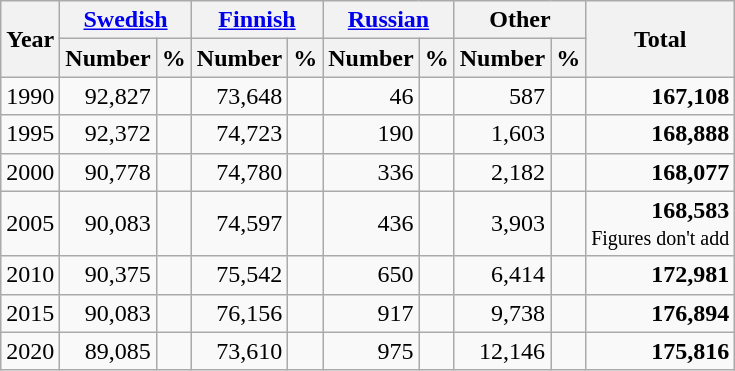<table class="wikitable" style="text-align:right;">
<tr>
<th rowspan=2>Year</th>
<th colspan=2><a href='#'>Swedish</a></th>
<th colspan=2><a href='#'>Finnish</a></th>
<th colspan=2><a href='#'>Russian</a></th>
<th colspan=2>Other</th>
<th rowspan=2>Total</th>
</tr>
<tr>
<th>Number</th>
<th>%</th>
<th>Number</th>
<th>%</th>
<th>Number</th>
<th>%</th>
<th>Number</th>
<th>%</th>
</tr>
<tr>
<td>1990</td>
<td>92,827</td>
<td></td>
<td>73,648</td>
<td></td>
<td>46</td>
<td></td>
<td>587</td>
<td></td>
<td><strong>167,108</strong></td>
</tr>
<tr>
<td>1995</td>
<td>92,372</td>
<td></td>
<td>74,723</td>
<td></td>
<td>190</td>
<td></td>
<td>1,603</td>
<td></td>
<td><strong>168,888</strong></td>
</tr>
<tr>
<td>2000</td>
<td>90,778</td>
<td></td>
<td>74,780</td>
<td></td>
<td>336</td>
<td></td>
<td>2,182</td>
<td></td>
<td><strong>168,077</strong></td>
</tr>
<tr>
<td>2005</td>
<td>90,083</td>
<td></td>
<td>74,597</td>
<td></td>
<td>436</td>
<td></td>
<td>3,903</td>
<td></td>
<td><strong>168,583</strong><br><small>Figures don't add</small></td>
</tr>
<tr>
<td>2010</td>
<td>90,375</td>
<td></td>
<td>75,542</td>
<td></td>
<td>650</td>
<td></td>
<td>6,414</td>
<td></td>
<td><strong>172,981</strong></td>
</tr>
<tr>
<td>2015</td>
<td>90,083</td>
<td></td>
<td>76,156</td>
<td></td>
<td>917</td>
<td></td>
<td>9,738</td>
<td></td>
<td><strong>176,894</strong></td>
</tr>
<tr>
<td>2020</td>
<td>89,085</td>
<td></td>
<td>73,610</td>
<td></td>
<td>975</td>
<td></td>
<td>12,146</td>
<td></td>
<td><strong>175,816</strong></td>
</tr>
</table>
